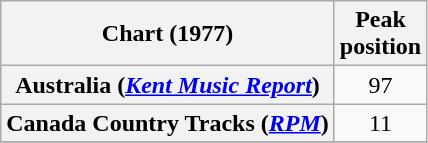<table class="wikitable sortable plainrowheaders" style="text-align:center">
<tr>
<th scope="col">Chart (1977)</th>
<th scope="col">Peak<br>position</th>
</tr>
<tr>
<th scope="row">Australia (<em><a href='#'>Kent Music Report</a></em>)</th>
<td align="center">97</td>
</tr>
<tr>
<th scope="row">Canada Country Tracks (<em><a href='#'>RPM</a></em>)</th>
<td align="center">11</td>
</tr>
<tr>
</tr>
</table>
